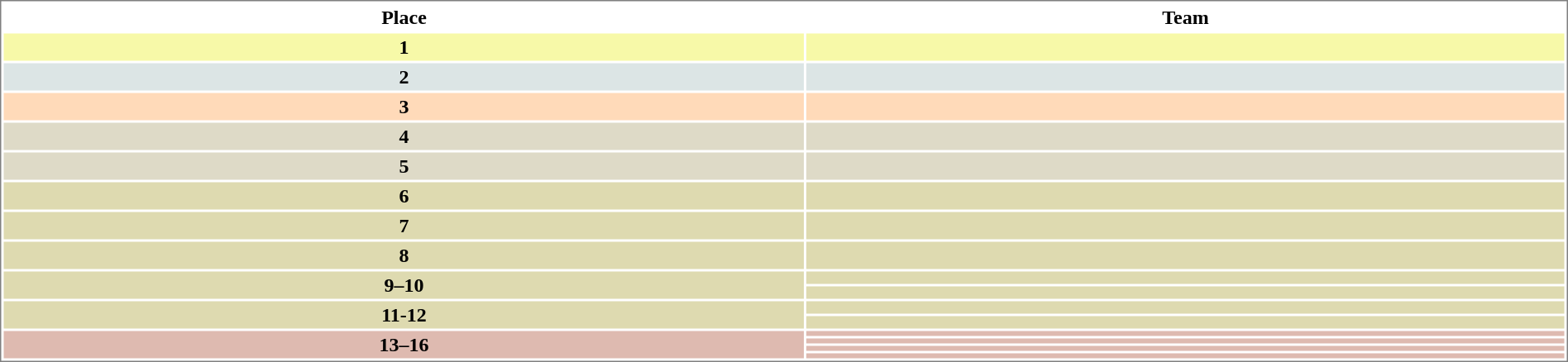<table cellspacing="2" cellpadding="2" style="border-style:solid; border-width:1px; border-color:#808080; background-color:#FFFFFF; width:100%">
<tr>
<th>Place</th>
<th>Team</th>
</tr>
<tr align="center" valign="top" bgcolor="#F7F9A8">
<th>1</th>
<td align="left"></td>
</tr>
<tr align="center" valign="top" bgcolor="#DCE5E5">
<th>2</th>
<td align="left"></td>
</tr>
<tr align="center" valign="top" bgcolor="#FFDAB9">
<th>3</th>
<td align="left"></td>
</tr>
<tr align="center" valign="top" bgcolor="#DEDAC7">
<th>4</th>
<td align="left"></td>
</tr>
<tr align="center" valign="top" bgcolor="#DEDAC7">
<th>5</th>
<td align="left"></td>
</tr>
<tr align="center" valign="top" bgcolor="#DEDAB0">
<th>6</th>
<td align="left"></td>
</tr>
<tr align="center" valign="top" bgcolor="#DEDAB0">
<th>7</th>
<td align="left"></td>
</tr>
<tr align="center" valign="top" bgcolor="#DEDAB0">
<th>8</th>
<td align="left"></td>
</tr>
<tr align="center" valign="top" bgcolor="#DEDAB0">
<th rowspan=2>9–10 </th>
<td align="left"></td>
</tr>
<tr align="center" valign="top" bgcolor="#DEDAB0">
<td align="left"></td>
</tr>
<tr align="center" valign="top" bgcolor="#DEDAB0">
<th rowspan=2>11-12 </th>
<td align="left"></td>
</tr>
<tr align="center" valign="top" bgcolor="#DEDAB0">
<td align="left"></td>
</tr>
<tr align="center" valign="top" bgcolor="#DEBAB0">
<th rowspan=4>13–16</th>
<td align="left"></td>
</tr>
<tr align="center" valign="top" bgcolor="#DEBAB0">
<td align="left"></td>
</tr>
<tr align="center" valign="top" bgcolor="#DEBAB0">
<td align="left"></td>
</tr>
<tr align="center" valign="top" bgcolor="#DEBAB0">
<td align="left"></td>
</tr>
</table>
